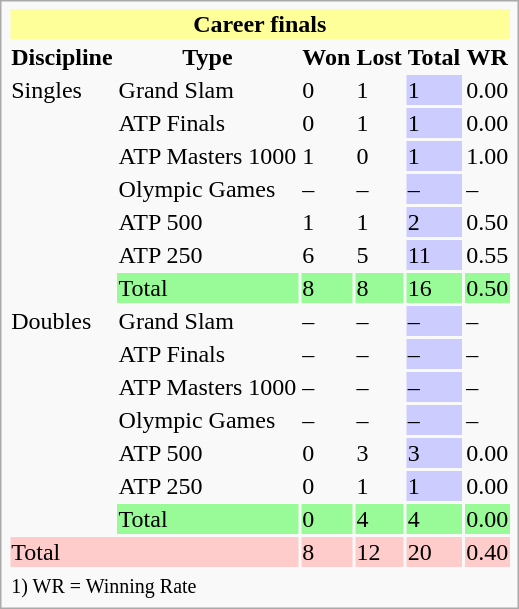<table class="infobox vcard vevent nowrap">
<tr bgcolor=FFFF99>
<th colspan=7>Career finals</th>
</tr>
<tr>
<th>Discipline</th>
<th>Type</th>
<th>Won</th>
<th>Lost</th>
<th>Total</th>
<th>WR</th>
</tr>
<tr>
<td rowspan=7>Singles</td>
<td>Grand Slam</td>
<td>0</td>
<td>1</td>
<td bgcolor=CCCCFF>1</td>
<td>0.00</td>
</tr>
<tr>
<td>ATP Finals</td>
<td>0</td>
<td>1</td>
<td bgcolor=CCCCFF>1</td>
<td>0.00</td>
</tr>
<tr>
<td>ATP Masters 1000</td>
<td>1</td>
<td>0</td>
<td bgcolor=CCCCFF>1</td>
<td>1.00</td>
</tr>
<tr>
<td>Olympic Games</td>
<td>–</td>
<td>–</td>
<td bgcolor=CCCCFF>–</td>
<td>–</td>
</tr>
<tr>
<td>ATP 500</td>
<td>1</td>
<td>1</td>
<td bgcolor=CCCCFF>2</td>
<td>0.50</td>
</tr>
<tr>
<td>ATP 250</td>
<td>6</td>
<td>5</td>
<td bgcolor=CCCCFF>11</td>
<td>0.55</td>
</tr>
<tr bgcolor=98fb98>
<td>Total</td>
<td>8</td>
<td>8</td>
<td>16</td>
<td>0.50</td>
</tr>
<tr>
<td rowspan=7>Doubles</td>
<td>Grand Slam</td>
<td>–</td>
<td>–</td>
<td bgcolor=CCCCFF>–</td>
<td>–</td>
</tr>
<tr>
<td>ATP Finals</td>
<td>–</td>
<td>–</td>
<td bgcolor=CCCCFF>–</td>
<td>–</td>
</tr>
<tr>
<td>ATP Masters 1000</td>
<td>–</td>
<td>–</td>
<td bgcolor=CCCCFF>–</td>
<td>–</td>
</tr>
<tr>
<td>Olympic Games</td>
<td>–</td>
<td>–</td>
<td bgcolor=CCCCFF>–</td>
<td>–</td>
</tr>
<tr>
<td>ATP 500</td>
<td>0</td>
<td>3</td>
<td bgcolor=CCCCFF>3</td>
<td>0.00</td>
</tr>
<tr>
<td>ATP 250</td>
<td>0</td>
<td>1</td>
<td bgcolor=CCCCFF>1</td>
<td>0.00</td>
</tr>
<tr bgcolor=98fb98>
<td>Total</td>
<td>0</td>
<td>4</td>
<td>4</td>
<td>0.00</td>
</tr>
<tr bgcolor=FFCCCC>
<td colspan=2>Total</td>
<td>8</td>
<td>12</td>
<td>20</td>
<td>0.40</td>
</tr>
<tr>
<td colspan=6><small>1) WR = Winning Rate</small></td>
</tr>
</table>
